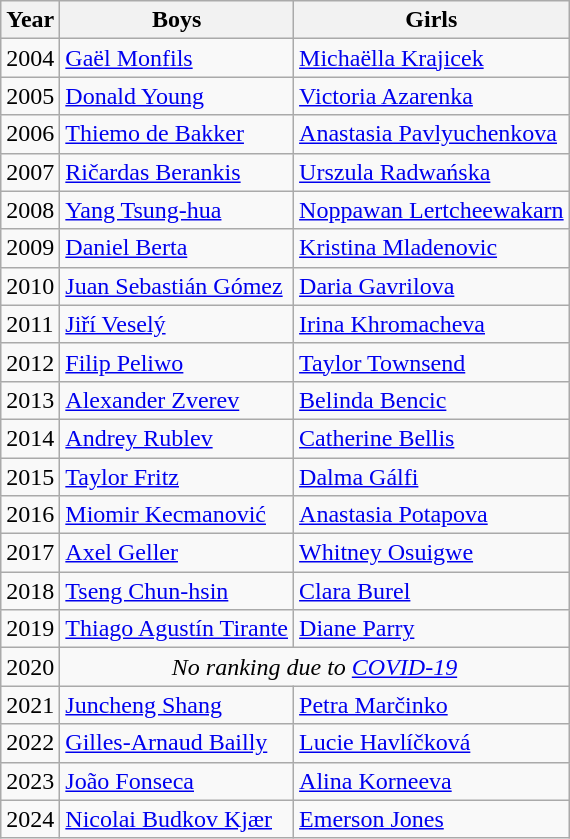<table class="wikitable">
<tr>
<th>Year</th>
<th>Boys</th>
<th>Girls</th>
</tr>
<tr>
<td>2004</td>
<td> <a href='#'>Gaël Monfils</a></td>
<td> <a href='#'>Michaëlla Krajicek</a></td>
</tr>
<tr>
<td>2005</td>
<td> <a href='#'>Donald Young</a></td>
<td> <a href='#'>Victoria Azarenka</a></td>
</tr>
<tr>
<td>2006</td>
<td> <a href='#'>Thiemo de Bakker</a></td>
<td> <a href='#'>Anastasia Pavlyuchenkova</a></td>
</tr>
<tr>
<td>2007</td>
<td> <a href='#'>Ričardas Berankis</a></td>
<td> <a href='#'>Urszula Radwańska</a></td>
</tr>
<tr>
<td>2008</td>
<td> <a href='#'>Yang Tsung-hua</a></td>
<td> <a href='#'>Noppawan Lertcheewakarn</a></td>
</tr>
<tr>
<td>2009</td>
<td> <a href='#'>Daniel Berta</a></td>
<td> <a href='#'>Kristina Mladenovic</a></td>
</tr>
<tr>
<td>2010</td>
<td> <a href='#'>Juan Sebastián Gómez</a></td>
<td> <a href='#'>Daria Gavrilova</a></td>
</tr>
<tr>
<td>2011</td>
<td> <a href='#'>Jiří Veselý</a></td>
<td> <a href='#'>Irina Khromacheva</a></td>
</tr>
<tr>
<td>2012</td>
<td> <a href='#'>Filip Peliwo</a></td>
<td> <a href='#'>Taylor Townsend</a></td>
</tr>
<tr>
<td>2013</td>
<td> <a href='#'>Alexander Zverev</a></td>
<td> <a href='#'>Belinda Bencic</a></td>
</tr>
<tr>
<td>2014</td>
<td> <a href='#'>Andrey Rublev</a></td>
<td> <a href='#'>Catherine Bellis</a></td>
</tr>
<tr>
<td>2015</td>
<td> <a href='#'>Taylor Fritz</a></td>
<td> <a href='#'>Dalma Gálfi</a></td>
</tr>
<tr>
<td>2016</td>
<td> <a href='#'>Miomir Kecmanović</a></td>
<td> <a href='#'>Anastasia Potapova</a></td>
</tr>
<tr>
<td>2017</td>
<td> <a href='#'>Axel Geller</a></td>
<td> <a href='#'>Whitney Osuigwe</a></td>
</tr>
<tr>
<td>2018</td>
<td> <a href='#'>Tseng Chun-hsin</a></td>
<td> <a href='#'>Clara Burel</a></td>
</tr>
<tr>
<td>2019</td>
<td> <a href='#'>Thiago Agustín Tirante</a></td>
<td> <a href='#'>Diane Parry</a></td>
</tr>
<tr>
<td>2020</td>
<td colspan=2 align=center><em>No ranking due to <a href='#'>COVID-19</a></em></td>
</tr>
<tr>
<td>2021</td>
<td> <a href='#'>Juncheng Shang</a></td>
<td> <a href='#'>Petra Marčinko</a></td>
</tr>
<tr>
<td>2022</td>
<td> <a href='#'>Gilles-Arnaud Bailly</a></td>
<td> <a href='#'>Lucie Havlíčková</a></td>
</tr>
<tr>
<td>2023</td>
<td> <a href='#'>João Fonseca</a></td>
<td> <a href='#'>Alina Korneeva</a></td>
</tr>
<tr>
<td>2024</td>
<td> <a href='#'>Nicolai Budkov Kjær</a></td>
<td> <a href='#'>Emerson Jones</a></td>
</tr>
</table>
